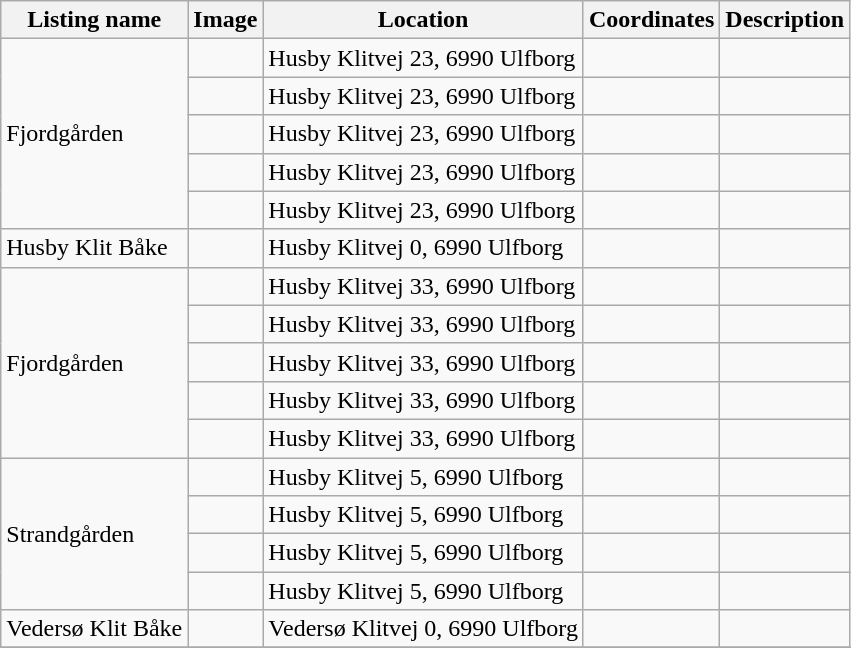<table class="wikitable sortable">
<tr>
<th>Listing name</th>
<th>Image</th>
<th>Location</th>
<th>Coordinates</th>
<th>Description</th>
</tr>
<tr>
<td rowspan="5">Fjordgården</td>
<td></td>
<td>Husby Klitvej 23, 6990 Ulfborg</td>
<td></td>
<td></td>
</tr>
<tr>
<td></td>
<td>Husby Klitvej 23, 6990 Ulfborg</td>
<td></td>
<td></td>
</tr>
<tr>
<td></td>
<td>Husby Klitvej 23, 6990 Ulfborg</td>
<td></td>
<td></td>
</tr>
<tr>
<td></td>
<td>Husby Klitvej 23, 6990 Ulfborg</td>
<td></td>
<td></td>
</tr>
<tr>
<td></td>
<td>Husby Klitvej 23, 6990 Ulfborg</td>
<td></td>
<td></td>
</tr>
<tr>
<td>Husby Klit Båke</td>
<td></td>
<td>Husby Klitvej 0, 6990 Ulfborg</td>
<td></td>
<td></td>
</tr>
<tr>
<td rowspan="5">Fjordgården</td>
<td></td>
<td>Husby Klitvej 33, 6990 Ulfborg</td>
<td></td>
<td></td>
</tr>
<tr>
<td></td>
<td>Husby Klitvej 33, 6990 Ulfborg</td>
<td></td>
<td></td>
</tr>
<tr>
<td></td>
<td>Husby Klitvej 33, 6990 Ulfborg</td>
<td></td>
<td></td>
</tr>
<tr>
<td></td>
<td>Husby Klitvej 33, 6990 Ulfborg</td>
<td></td>
<td></td>
</tr>
<tr>
<td></td>
<td>Husby Klitvej 33, 6990 Ulfborg</td>
<td></td>
<td></td>
</tr>
<tr>
<td rowspan="4">Strandgården</td>
<td></td>
<td>Husby Klitvej 5, 6990 Ulfborg</td>
<td></td>
<td></td>
</tr>
<tr>
<td></td>
<td>Husby Klitvej 5, 6990 Ulfborg</td>
<td></td>
<td></td>
</tr>
<tr>
<td></td>
<td>Husby Klitvej 5, 6990 Ulfborg</td>
<td></td>
<td></td>
</tr>
<tr>
<td></td>
<td>Husby Klitvej 5, 6990 Ulfborg</td>
<td></td>
<td></td>
</tr>
<tr>
<td>Vedersø Klit Båke</td>
<td></td>
<td>Vedersø Klitvej 0, 6990 Ulfborg</td>
<td></td>
<td></td>
</tr>
<tr>
</tr>
</table>
